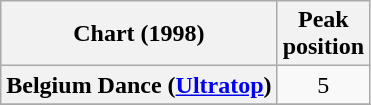<table class="wikitable sortable plainrowheaders" style="text-align:center">
<tr>
<th scope="col">Chart (1998)</th>
<th scope="col">Peak<br>position</th>
</tr>
<tr>
<th scope="row">Belgium Dance (<a href='#'>Ultratop</a>)</th>
<td>5</td>
</tr>
<tr>
</tr>
</table>
